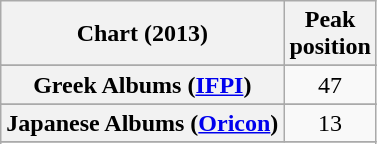<table class="wikitable sortable plainrowheaders" style="text-align:center">
<tr>
<th scope="col">Chart (2013)</th>
<th scope="col">Peak<br>position</th>
</tr>
<tr>
</tr>
<tr>
</tr>
<tr>
</tr>
<tr>
</tr>
<tr>
</tr>
<tr>
</tr>
<tr>
</tr>
<tr>
</tr>
<tr>
</tr>
<tr>
</tr>
<tr>
<th scope="row">Greek Albums (<a href='#'>IFPI</a>)</th>
<td>47</td>
</tr>
<tr>
</tr>
<tr>
</tr>
<tr>
</tr>
<tr>
<th scope="row">Japanese Albums (<a href='#'>Oricon</a>)</th>
<td>13</td>
</tr>
<tr>
</tr>
<tr>
</tr>
<tr>
</tr>
<tr>
</tr>
<tr>
</tr>
<tr>
</tr>
<tr>
</tr>
<tr>
</tr>
<tr>
</tr>
<tr>
</tr>
<tr>
</tr>
<tr>
</tr>
<tr>
</tr>
</table>
